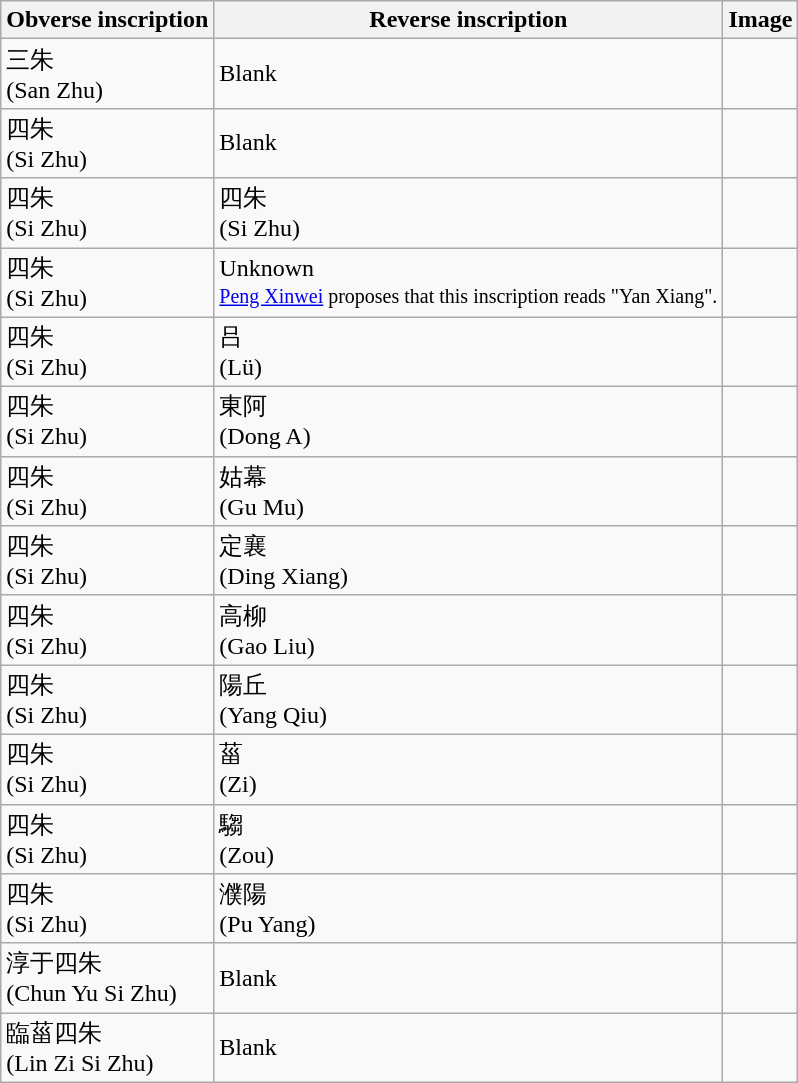<table class="wikitable">
<tr>
<th>Obverse inscription</th>
<th>Reverse inscription</th>
<th>Image</th>
</tr>
<tr>
<td>三朱<br>(San Zhu)</td>
<td>Blank</td>
<td></td>
</tr>
<tr>
<td>四朱<br>(Si Zhu)</td>
<td>Blank</td>
<td></td>
</tr>
<tr>
<td>四朱<br>(Si Zhu)</td>
<td>四朱<br>(Si Zhu)</td>
<td></td>
</tr>
<tr>
<td>四朱<br>(Si Zhu)</td>
<td>Unknown<br><small><a href='#'>Peng Xinwei</a> proposes that this inscription reads "Yan Xiang".</small></td>
<td></td>
</tr>
<tr>
<td>四朱<br>(Si Zhu)</td>
<td>吕<br>(Lü)</td>
<td></td>
</tr>
<tr>
<td>四朱<br>(Si Zhu)</td>
<td>東阿<br>(Dong A)</td>
<td></td>
</tr>
<tr>
<td>四朱<br>(Si Zhu)</td>
<td>姑幕<br>(Gu Mu)</td>
<td></td>
</tr>
<tr>
<td>四朱<br>(Si Zhu)</td>
<td>定襄<br>(Ding Xiang)</td>
<td></td>
</tr>
<tr>
<td>四朱<br>(Si Zhu)</td>
<td>高柳<br>(Gao Liu)</td>
<td></td>
</tr>
<tr>
<td>四朱<br>(Si Zhu)</td>
<td>陽丘<br>(Yang Qiu)</td>
<td></td>
</tr>
<tr>
<td>四朱<br>(Si Zhu)</td>
<td>菑<br>(Zi)</td>
<td></td>
</tr>
<tr>
<td>四朱<br>(Si Zhu)</td>
<td>騶<br>(Zou)</td>
<td></td>
</tr>
<tr>
<td>四朱<br>(Si Zhu)</td>
<td>濮陽<br>(Pu Yang)</td>
<td></td>
</tr>
<tr>
<td>淳于四朱<br>(Chun Yu Si Zhu)</td>
<td>Blank</td>
<td></td>
</tr>
<tr>
<td>臨菑四朱<br>(Lin Zi Si Zhu)</td>
<td>Blank</td>
<td></td>
</tr>
</table>
